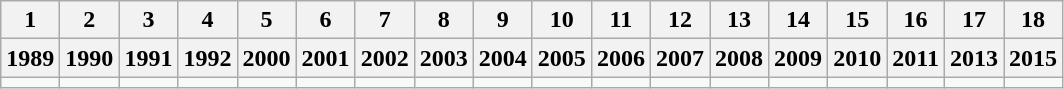<table class="wikitable">
<tr align="center">
<th>1</th>
<th>2</th>
<th>3</th>
<th>4</th>
<th>5</th>
<th>6</th>
<th>7</th>
<th>8</th>
<th>9</th>
<th>10</th>
<th>11</th>
<th>12</th>
<th>13</th>
<th>14</th>
<th>15</th>
<th>16</th>
<th>17</th>
<th>18</th>
</tr>
<tr align="center">
<th>1989</th>
<th>1990</th>
<th>1991</th>
<th>1992</th>
<th>2000</th>
<th>2001</th>
<th>2002</th>
<th>2003</th>
<th>2004</th>
<th>2005</th>
<th>2006</th>
<th>2007</th>
<th>2008</th>
<th>2009</th>
<th>2010</th>
<th>2011</th>
<th>2013</th>
<th>2015</th>
</tr>
<tr align="center">
<td></td>
<td></td>
<td></td>
<td></td>
<td></td>
<td></td>
<td></td>
<td></td>
<td></td>
<td></td>
<td></td>
<td></td>
<td></td>
<td></td>
<td></td>
<td></td>
<td></td>
<td></td>
</tr>
</table>
